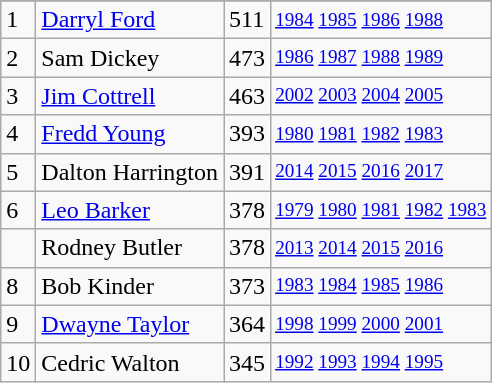<table class="wikitable">
<tr>
</tr>
<tr>
<td>1</td>
<td><a href='#'>Darryl Ford</a></td>
<td>511</td>
<td style="font-size:80%;"><a href='#'>1984</a> <a href='#'>1985</a> <a href='#'>1986</a> <a href='#'>1988</a></td>
</tr>
<tr>
<td>2</td>
<td>Sam Dickey</td>
<td>473</td>
<td style="font-size:80%;"><a href='#'>1986</a> <a href='#'>1987</a> <a href='#'>1988</a> <a href='#'>1989</a></td>
</tr>
<tr>
<td>3</td>
<td><a href='#'>Jim Cottrell</a></td>
<td>463</td>
<td style="font-size:80%;"><a href='#'>2002</a> <a href='#'>2003</a> <a href='#'>2004</a> <a href='#'>2005</a></td>
</tr>
<tr>
<td>4</td>
<td><a href='#'>Fredd Young</a></td>
<td>393</td>
<td style="font-size:80%;"><a href='#'>1980</a> <a href='#'>1981</a> <a href='#'>1982</a> <a href='#'>1983</a></td>
</tr>
<tr>
<td>5</td>
<td>Dalton Harrington</td>
<td>391</td>
<td style="font-size:80%;"><a href='#'>2014</a> <a href='#'>2015</a> <a href='#'>2016</a> <a href='#'>2017</a></td>
</tr>
<tr>
<td>6</td>
<td><a href='#'>Leo Barker</a></td>
<td>378</td>
<td style="font-size:80%;"><a href='#'>1979</a> <a href='#'>1980</a> <a href='#'>1981</a> <a href='#'>1982</a> <a href='#'>1983</a></td>
</tr>
<tr>
<td></td>
<td>Rodney Butler</td>
<td>378</td>
<td style="font-size:80%;"><a href='#'>2013</a> <a href='#'>2014</a> <a href='#'>2015</a> <a href='#'>2016</a></td>
</tr>
<tr>
<td>8</td>
<td>Bob Kinder</td>
<td>373</td>
<td style="font-size:80%;"><a href='#'>1983</a> <a href='#'>1984</a> <a href='#'>1985</a> <a href='#'>1986</a></td>
</tr>
<tr>
<td>9</td>
<td><a href='#'>Dwayne Taylor</a></td>
<td>364</td>
<td style="font-size:80%;"><a href='#'>1998</a> <a href='#'>1999</a> <a href='#'>2000</a> <a href='#'>2001</a></td>
</tr>
<tr>
<td>10</td>
<td>Cedric Walton</td>
<td>345</td>
<td style="font-size:80%;"><a href='#'>1992</a> <a href='#'>1993</a> <a href='#'>1994</a> <a href='#'>1995</a></td>
</tr>
</table>
